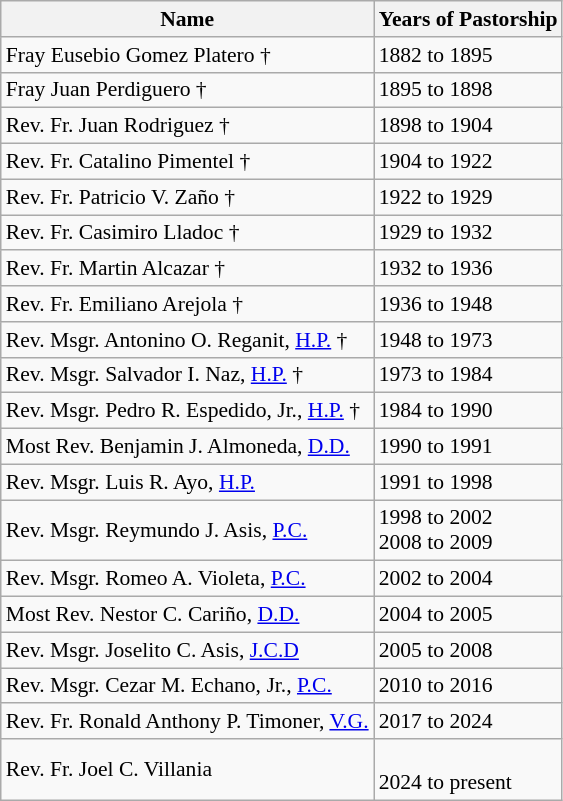<table class="wikitable" style="font-size:90%;">
<tr>
<th>Name</th>
<th>Years of Pastorship</th>
</tr>
<tr>
<td>Fray Eusebio Gomez Platero †</td>
<td>1882 to 1895</td>
</tr>
<tr>
<td>Fray Juan Perdiguero †</td>
<td>1895 to 1898</td>
</tr>
<tr>
<td>Rev. Fr. Juan Rodriguez †</td>
<td>1898 to 1904</td>
</tr>
<tr>
<td>Rev. Fr. Catalino Pimentel †</td>
<td>1904 to 1922</td>
</tr>
<tr>
<td>Rev. Fr. Patricio V. Zaño †</td>
<td>1922 to 1929</td>
</tr>
<tr>
<td>Rev. Fr. Casimiro Lladoc †</td>
<td>1929 to 1932</td>
</tr>
<tr>
<td>Rev. Fr. Martin Alcazar †</td>
<td>1932 to 1936</td>
</tr>
<tr>
<td>Rev. Fr. Emiliano Arejola †</td>
<td>1936 to 1948</td>
</tr>
<tr>
<td>Rev. Msgr. Antonino O. Reganit, <a href='#'>H.P.</a> †</td>
<td>1948 to 1973</td>
</tr>
<tr>
<td>Rev. Msgr. Salvador I. Naz, <a href='#'>H.P.</a> †</td>
<td>1973 to 1984</td>
</tr>
<tr>
<td>Rev. Msgr. Pedro R. Espedido, Jr., <a href='#'>H.P.</a> †</td>
<td>1984 to 1990</td>
</tr>
<tr>
<td>Most Rev. Benjamin J. Almoneda, <a href='#'>D.D.</a> </td>
<td>1990 to 1991</td>
</tr>
<tr>
<td>Rev. Msgr. Luis R. Ayo, <a href='#'>H.P.</a></td>
<td>1991 to 1998</td>
</tr>
<tr>
<td>Rev. Msgr. Reymundo J. Asis, <a href='#'>P.C.</a></td>
<td>1998 to 2002<br>2008 to 2009</td>
</tr>
<tr>
<td>Rev. Msgr. Romeo A. Violeta, <a href='#'>P.C.</a></td>
<td>2002 to 2004</td>
</tr>
<tr>
<td>Most Rev. Nestor C. Cariño, <a href='#'>D.D.</a></td>
<td>2004 to 2005</td>
</tr>
<tr>
<td>Rev. Msgr. Joselito C. Asis, <a href='#'>J.C.D</a></td>
<td>2005 to 2008</td>
</tr>
<tr>
<td>Rev. Msgr. Cezar M. Echano, Jr., <a href='#'>P.C.</a></td>
<td>2010 to 2016</td>
</tr>
<tr>
<td>Rev. Fr. Ronald Anthony P. Timoner, <a href='#'>V.G.</a></td>
<td>2017 to 2024</td>
</tr>
<tr>
<td>Rev. Fr. Joel C. Villania</td>
<td><br>2024 to present</td>
</tr>
</table>
